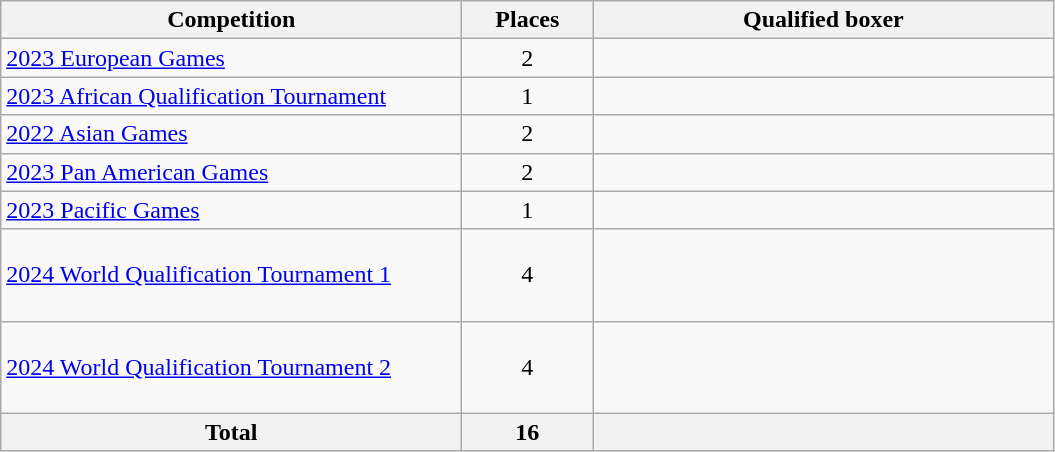<table class = "wikitable">
<tr>
<th width=300>Competition</th>
<th width=80>Places</th>
<th width=300>Qualified boxer</th>
</tr>
<tr>
<td><a href='#'>2023 European Games</a></td>
<td align="center">2</td>
<td><br></td>
</tr>
<tr>
<td><a href='#'>2023 African Qualification Tournament</a></td>
<td align="center">1</td>
<td></td>
</tr>
<tr>
<td><a href='#'>2022 Asian Games</a></td>
<td align="center">2</td>
<td><br></td>
</tr>
<tr>
<td><a href='#'>2023 Pan American Games</a></td>
<td align="center">2</td>
<td><br></td>
</tr>
<tr>
<td><a href='#'>2023 Pacific Games</a></td>
<td align="center">1</td>
<td></td>
</tr>
<tr>
<td><a href='#'> 2024 World Qualification Tournament 1</a></td>
<td align="center">4</td>
<td><br><br><br></td>
</tr>
<tr>
<td><a href='#'> 2024 World Qualification Tournament 2</a></td>
<td align="center">4</td>
<td><br><br><br></td>
</tr>
<tr>
<th>Total</th>
<th>16</th>
<th></th>
</tr>
</table>
